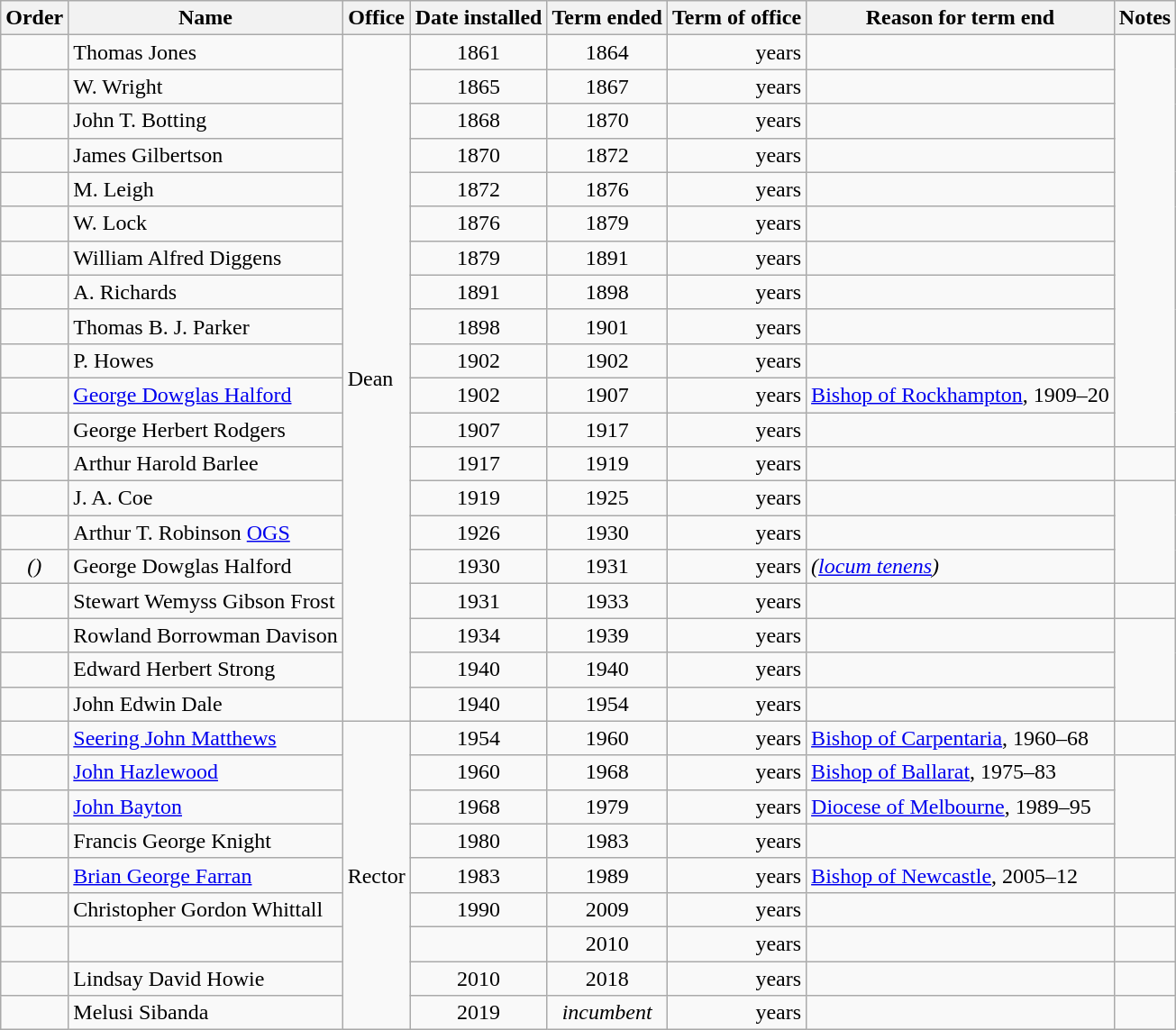<table class="wikitable sortable">
<tr>
<th>Order</th>
<th>Name</th>
<th>Office</th>
<th>Date installed</th>
<th>Term ended</th>
<th>Term of office</th>
<th>Reason for term end</th>
<th>Notes</th>
</tr>
<tr>
<td align=center></td>
<td>Thomas Jones</td>
<td rowspan=20>Dean</td>
<td align=center>1861</td>
<td align=center>1864</td>
<td align=right> years</td>
<td></td>
<td rowspan=12></td>
</tr>
<tr>
<td align=center></td>
<td>W. Wright</td>
<td align=center>1865</td>
<td align=center>1867</td>
<td align=right> years</td>
<td></td>
</tr>
<tr>
<td align=center></td>
<td>John T. Botting</td>
<td align=center>1868</td>
<td align=center>1870</td>
<td align=right> years</td>
<td></td>
</tr>
<tr>
<td align=center></td>
<td>James Gilbertson</td>
<td align=center>1870</td>
<td align=center>1872</td>
<td align=right> years</td>
<td></td>
</tr>
<tr>
<td align=center></td>
<td>M. Leigh</td>
<td align=center>1872</td>
<td align=center>1876</td>
<td align=right> years</td>
<td></td>
</tr>
<tr>
<td align=center></td>
<td>W. Lock</td>
<td align=center>1876</td>
<td align=center>1879</td>
<td align=right> years</td>
<td></td>
</tr>
<tr>
<td align=center></td>
<td>William Alfred Diggens</td>
<td align=center>1879</td>
<td align=center>1891</td>
<td align=right> years</td>
<td></td>
</tr>
<tr>
<td align=center></td>
<td>A. Richards</td>
<td align=center>1891</td>
<td align=center>1898</td>
<td align=right> years</td>
<td></td>
</tr>
<tr>
<td align=center></td>
<td>Thomas B. J. Parker</td>
<td align=center>1898</td>
<td align=center>1901</td>
<td align=right> years</td>
<td></td>
</tr>
<tr>
<td align=center></td>
<td>P. Howes</td>
<td align=center>1902</td>
<td align=center>1902</td>
<td align=right> years</td>
<td></td>
</tr>
<tr>
<td align=center></td>
<td><a href='#'>George Dowglas Halford</a></td>
<td align=center>1902</td>
<td align=center>1907</td>
<td align=right> years</td>
<td><a href='#'>Bishop of Rockhampton</a>, 1909–20</td>
</tr>
<tr>
<td align=center></td>
<td>George Herbert Rodgers</td>
<td align=center>1907</td>
<td align=center>1917</td>
<td align=right> years</td>
<td></td>
</tr>
<tr>
<td align=center></td>
<td>Arthur Harold Barlee</td>
<td align=center>1917</td>
<td align=center>1919</td>
<td align=right> years</td>
<td></td>
<td></td>
</tr>
<tr>
<td align=center></td>
<td>J. A. Coe</td>
<td align=center>1919</td>
<td align=center>1925</td>
<td align=right> years</td>
<td></td>
<td rowspan=3></td>
</tr>
<tr>
<td align=center></td>
<td>Arthur T. Robinson <a href='#'>OGS</a></td>
<td align=center>1926</td>
<td align=center>1930</td>
<td align=right> years</td>
<td></td>
</tr>
<tr>
<td align=center><em>()</em></td>
<td>George Dowglas Halford</td>
<td align=center>1930</td>
<td align=center>1931</td>
<td align=right> years</td>
<td><em>(<a href='#'>locum tenens</a>)</em></td>
</tr>
<tr>
<td align=center></td>
<td>Stewart Wemyss Gibson Frost</td>
<td align=center>1931</td>
<td align=center>1933</td>
<td align=right> years</td>
<td></td>
<td></td>
</tr>
<tr>
<td align=center></td>
<td>Rowland Borrowman Davison</td>
<td align=center>1934</td>
<td align=center>1939</td>
<td align=right> years</td>
<td></td>
<td rowspan=3></td>
</tr>
<tr>
<td align=center></td>
<td>Edward Herbert Strong</td>
<td align=center>1940</td>
<td align=center>1940</td>
<td align=right> years</td>
<td></td>
</tr>
<tr>
<td align=center></td>
<td>John Edwin Dale</td>
<td align=center>1940</td>
<td align=center>1954</td>
<td align=right> years</td>
<td></td>
</tr>
<tr>
<td align=center></td>
<td><a href='#'>Seering John Matthews</a></td>
<td rowspan=10>Rector</td>
<td align=center>1954</td>
<td align=center>1960</td>
<td align=right> years</td>
<td><a href='#'>Bishop of Carpentaria</a>, 1960–68</td>
<td></td>
</tr>
<tr>
<td align=center></td>
<td><a href='#'>John Hazlewood</a></td>
<td align=center>1960</td>
<td align=center>1968</td>
<td align=right> years</td>
<td><a href='#'>Bishop of Ballarat</a>, 1975–83</td>
<td rowspan=3></td>
</tr>
<tr>
<td align=center></td>
<td><a href='#'>John Bayton</a></td>
<td align=center>1968</td>
<td align=center>1979</td>
<td align=right> years</td>
<td><a href='#'>Diocese of Melbourne</a>, 1989–95</td>
</tr>
<tr>
<td align=center></td>
<td>Francis George Knight</td>
<td align=center>1980</td>
<td align=center>1983</td>
<td align=right> years</td>
<td></td>
</tr>
<tr>
<td align=center></td>
<td><a href='#'>Brian George Farran</a></td>
<td align=center>1983</td>
<td align=center>1989</td>
<td align=right> years</td>
<td><a href='#'>Bishop of Newcastle</a>, 2005–12</td>
<td></td>
</tr>
<tr>
<td align=center></td>
<td>Christopher Gordon Whittall</td>
<td align=center>1990</td>
<td align=center>2009</td>
<td align=right> years</td>
<td></td>
<td></td>
</tr>
<tr>
<td align=center></td>
<td></td>
<td align=center></td>
<td align=center>2010</td>
<td align=right> years</td>
<td></td>
<td></td>
</tr>
<tr>
<td align=center></td>
<td>Lindsay David Howie</td>
<td align=center>2010</td>
<td align=center>2018</td>
<td align=right> years</td>
<td></td>
<td></td>
</tr>
<tr>
<td align=center></td>
<td>Melusi Sibanda</td>
<td align=center>2019</td>
<td align=center><em>incumbent</em></td>
<td align=right> years</td>
<td></td>
<td></td>
</tr>
</table>
